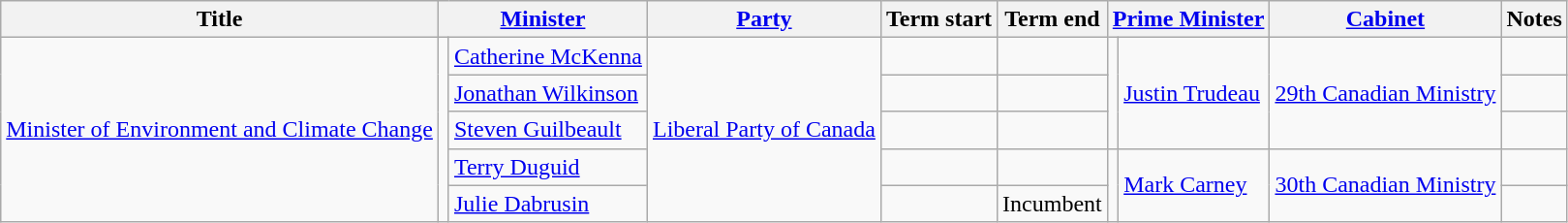<table class="wikitable sortable">
<tr>
<th>Title</th>
<th colspan=2><a href='#'>Minister</a></th>
<th><a href='#'>Party</a></th>
<th>Term start</th>
<th>Term end</th>
<th colspan=2><a href='#'>Prime Minister</a></th>
<th><a href='#'>Cabinet</a></th>
<th class="unsortable">Notes</th>
</tr>
<tr>
<td rowspan=5><a href='#'>Minister of Environment and Climate Change</a></td>
<td rowspan=5 bgcolor=></td>
<td><a href='#'>Catherine McKenna</a></td>
<td rowspan=5><a href='#'>Liberal Party of Canada</a></td>
<td></td>
<td></td>
<td rowspan=3 bgcolor=></td>
<td rowspan=3><a href='#'>Justin Trudeau</a></td>
<td rowspan=3><a href='#'>29th Canadian Ministry</a></td>
<td></td>
</tr>
<tr>
<td><a href='#'>Jonathan Wilkinson</a></td>
<td></td>
<td></td>
<td></td>
</tr>
<tr>
<td><a href='#'>Steven Guilbeault</a></td>
<td></td>
<td></td>
<td></td>
</tr>
<tr>
<td><a href='#'>Terry Duguid</a></td>
<td></td>
<td></td>
<td rowspan="2" bgcolor=></td>
<td rowspan="2"><a href='#'>Mark Carney</a></td>
<td rowspan="2"><a href='#'>30th Canadian Ministry</a></td>
<td></td>
</tr>
<tr>
<td><a href='#'>Julie Dabrusin</a></td>
<td></td>
<td>Incumbent</td>
<td></td>
</tr>
</table>
